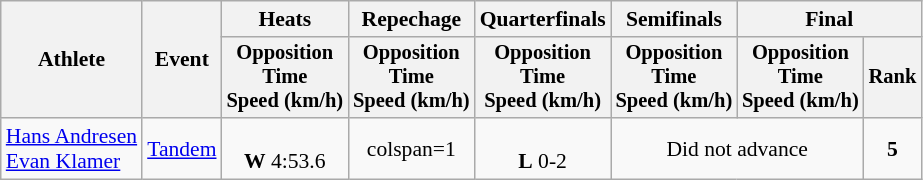<table class="wikitable" style="font-size:90%">
<tr>
<th rowspan="2">Athlete</th>
<th rowspan="2">Event</th>
<th>Heats</th>
<th>Repechage</th>
<th>Quarterfinals</th>
<th>Semifinals</th>
<th colspan=2>Final</th>
</tr>
<tr style="font-size:95%">
<th>Opposition<br>Time<br>Speed (km/h)</th>
<th>Opposition<br>Time<br>Speed (km/h)</th>
<th>Opposition<br>Time<br>Speed (km/h)</th>
<th>Opposition<br>Time<br>Speed (km/h)</th>
<th>Opposition<br>Time<br>Speed (km/h)</th>
<th>Rank</th>
</tr>
<tr align=center>
<td align=left><a href='#'>Hans Andresen</a><br><a href='#'>Evan Klamer</a></td>
<td align=left><a href='#'>Tandem</a></td>
<td><br><strong>W</strong> 4:53.6</td>
<td>colspan=1 </td>
<td><br><strong>L</strong> 0-2</td>
<td colspan=2>Did not advance</td>
<td><strong>5</strong></td>
</tr>
</table>
